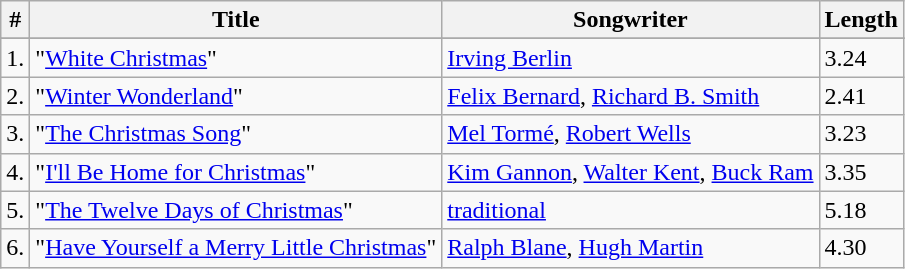<table class="wikitable">
<tr>
<th>#</th>
<th>Title</th>
<th>Songwriter</th>
<th>Length</th>
</tr>
<tr bgcolor="#ebf5ff">
</tr>
<tr>
<td>1.</td>
<td>"<a href='#'>White Christmas</a>"</td>
<td><a href='#'>Irving Berlin</a></td>
<td>3.24</td>
</tr>
<tr>
<td>2.</td>
<td>"<a href='#'>Winter Wonderland</a>"</td>
<td><a href='#'>Felix Bernard</a>, <a href='#'>Richard B. Smith</a></td>
<td>2.41</td>
</tr>
<tr>
<td>3.</td>
<td>"<a href='#'>The Christmas Song</a>"</td>
<td><a href='#'>Mel Tormé</a>, <a href='#'>Robert Wells</a></td>
<td>3.23</td>
</tr>
<tr>
<td>4.</td>
<td>"<a href='#'>I'll Be Home for Christmas</a>"</td>
<td><a href='#'>Kim Gannon</a>, <a href='#'>Walter Kent</a>, <a href='#'>Buck Ram</a></td>
<td>3.35</td>
</tr>
<tr>
<td>5.</td>
<td>"<a href='#'>The Twelve Days of Christmas</a>"</td>
<td><a href='#'>traditional</a></td>
<td>5.18</td>
</tr>
<tr>
<td>6.</td>
<td>"<a href='#'>Have Yourself a Merry Little Christmas</a>"</td>
<td><a href='#'>Ralph Blane</a>, <a href='#'>Hugh Martin</a></td>
<td>4.30</td>
</tr>
</table>
